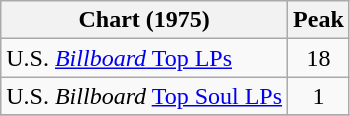<table class="wikitable">
<tr>
<th>Chart (1975)</th>
<th>Peak<br></th>
</tr>
<tr>
<td>U.S. <a href='#'><em>Billboard</em> Top LPs</a></td>
<td align="center">18</td>
</tr>
<tr>
<td>U.S. <em>Billboard</em> <a href='#'>Top Soul LPs</a></td>
<td align="center">1</td>
</tr>
<tr>
</tr>
</table>
